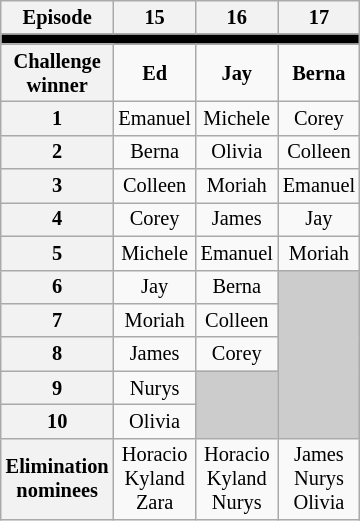<table class="wikitable" style="text-align:center; font-size:85%; white-space:nowrap;">
<tr>
<th>Episode</th>
<th>15</th>
<th>16</th>
<th>17</th>
</tr>
<tr>
<th colspan="4" style="background:black;"></th>
</tr>
<tr>
<th>Challenge<br>winner</th>
<td><strong>Ed</strong></td>
<td><strong>Jay</strong></td>
<td><strong>Berna</strong></td>
</tr>
<tr>
<th>1</th>
<td>Emanuel</td>
<td>Michele</td>
<td>Corey</td>
</tr>
<tr>
<th>2</th>
<td>Berna</td>
<td>Olivia</td>
<td>Colleen</td>
</tr>
<tr>
<th>3</th>
<td>Colleen</td>
<td>Moriah</td>
<td>Emanuel</td>
</tr>
<tr>
<th>4</th>
<td>Corey</td>
<td>James</td>
<td>Jay</td>
</tr>
<tr>
<th>5</th>
<td>Michele</td>
<td>Emanuel</td>
<td>Moriah</td>
</tr>
<tr>
<th>6</th>
<td>Jay</td>
<td>Berna</td>
<td style="background:#cccccc" rowspan=5></td>
</tr>
<tr>
<th>7</th>
<td>Moriah</td>
<td>Colleen</td>
</tr>
<tr>
<th>8</th>
<td>James</td>
<td>Corey</td>
</tr>
<tr>
<th>9</th>
<td>Nurys</td>
<td style="background:#cccccc" rowspan=2></td>
</tr>
<tr>
<th>10</th>
<td>Olivia</td>
</tr>
<tr>
<th>Elimination<br>nominees</th>
<td>Horacio<br>Kyland<br>Zara</td>
<td>Horacio<br>Kyland<br>Nurys</td>
<td>James<br>Nurys<br>Olivia</td>
</tr>
</table>
